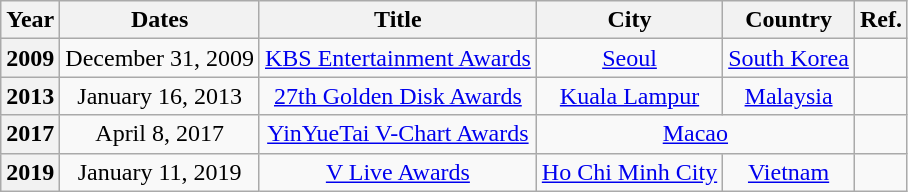<table class="wikitable plainrowheaders" style="text-align:center;">
<tr>
<th>Year</th>
<th>Dates</th>
<th>Title</th>
<th>City</th>
<th>Country</th>
<th><abbr>Ref.</abbr></th>
</tr>
<tr>
<th scope="row">2009</th>
<td>December 31, 2009</td>
<td><a href='#'>KBS Entertainment Awards</a></td>
<td style="text-align:center;"><a href='#'>Seoul</a></td>
<td style="text-align:center;"><a href='#'>South Korea</a></td>
<td></td>
</tr>
<tr>
<th scope="row">2013</th>
<td>January 16, 2013</td>
<td><a href='#'>27th Golden Disk Awards</a></td>
<td><a href='#'>Kuala Lampur</a></td>
<td><a href='#'>Malaysia</a></td>
<td></td>
</tr>
<tr>
<th scope="row">2017</th>
<td>April 8, 2017</td>
<td><a href='#'>YinYueTai V-Chart Awards</a></td>
<td colspan="2"><a href='#'>Macao</a></td>
<td></td>
</tr>
<tr>
<th scope="row">2019</th>
<td>January 11, 2019</td>
<td><a href='#'>V Live Awards</a></td>
<td style="text-align:center;"><a href='#'>Ho Chi Minh City</a></td>
<td style="text-align:center;"><a href='#'>Vietnam</a></td>
<td></td>
</tr>
</table>
